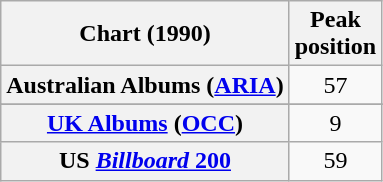<table class="wikitable sortable plainrowheaders" style="text-align:center">
<tr>
<th scope="col">Chart (1990)</th>
<th scope="col">Peak<br>position</th>
</tr>
<tr>
<th scope="row">Australian Albums (<a href='#'>ARIA</a>)</th>
<td>57</td>
</tr>
<tr>
</tr>
<tr>
<th scope="row"><a href='#'>UK Albums</a> (<a href='#'>OCC</a>)</th>
<td>9</td>
</tr>
<tr>
<th scope="row">US <a href='#'><em>Billboard</em> 200</a></th>
<td>59</td>
</tr>
</table>
